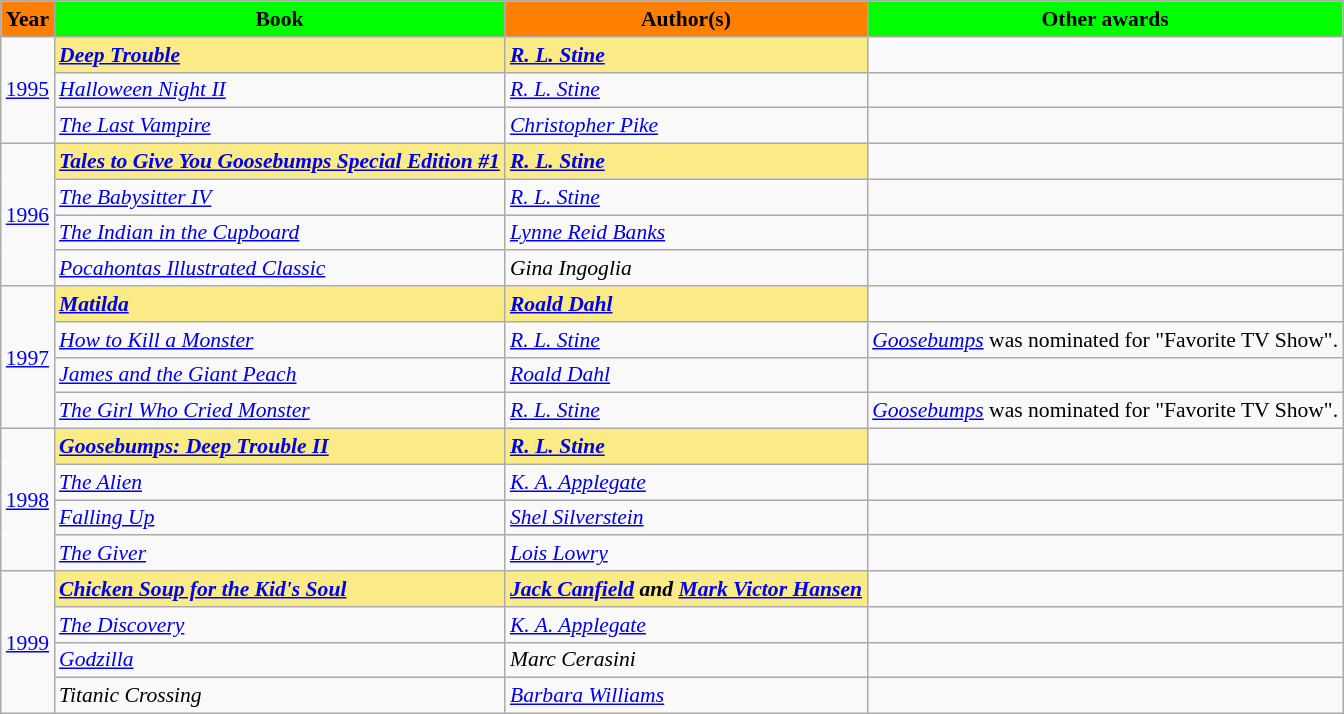<table class="wikitable" style="font-size:90%;">
<tr>
<th style="background:#FF7F00;">Year</th>
<th style="background:#00FF00;">Book</th>
<th style="background:#FF7F00;">Author(s)</th>
<th style="background:#00FF00;">Other awards</th>
</tr>
<tr>
<td rowspan="3"><a href='#'>1995</a></td>
<td style="background:#FAEB86;"><strong><em><a href='#'>Deep Trouble</a></em></strong> </td>
<td style="background:#FAEB86;"><strong><em><a href='#'>R. L. Stine</a></em></strong></td>
<td></td>
</tr>
<tr>
<td><em><a href='#'>Halloween Night II</a></em></td>
<td><em><a href='#'>R. L. Stine</a></em></td>
<td></td>
</tr>
<tr>
<td><em><a href='#'>The Last Vampire</a></em></td>
<td><em><a href='#'>Christopher Pike</a></em></td>
<td></td>
</tr>
<tr>
<td rowspan="4"><a href='#'>1996</a></td>
<td style="background:#FAEB86;"><strong><em><a href='#'>Tales to Give You Goosebumps Special Edition #1</a></em></strong> </td>
<td style="background:#FAEB86;"><strong><em><a href='#'>R. L. Stine</a></em></strong></td>
<td></td>
</tr>
<tr>
<td><em><a href='#'>The Babysitter IV</a></em></td>
<td><em><a href='#'>R. L. Stine</a></em></td>
<td></td>
</tr>
<tr>
<td><em><a href='#'>The Indian in the Cupboard</a></em></td>
<td><em><a href='#'>Lynne Reid Banks</a></em></td>
<td></td>
</tr>
<tr>
<td><em><a href='#'>Pocahontas Illustrated Classic</a></em></td>
<td><em>Gina Ingoglia</em></td>
<td></td>
</tr>
<tr>
<td rowspan="4"><a href='#'>1997</a></td>
<td style="background:#FAEB86;"><strong><em><a href='#'>Matilda</a></em></strong> </td>
<td style="background:#FAEB86;"><strong><em><a href='#'>Roald Dahl</a></em></strong></td>
<td></td>
</tr>
<tr>
<td><em><a href='#'>How to Kill a Monster</a></em></td>
<td><em><a href='#'>R. L. Stine</a></em></td>
<td><em><a href='#'>Goosebumps</a></em> was nominated for "Favorite TV Show".</td>
</tr>
<tr>
<td><em><a href='#'>James and the Giant Peach</a></em></td>
<td><em><a href='#'>Roald Dahl</a></em></td>
<td></td>
</tr>
<tr>
<td><em><a href='#'>The Girl Who Cried Monster</a></em></td>
<td><em><a href='#'>R. L. Stine</a></em></td>
<td><em><a href='#'>Goosebumps</a></em> was nominated for "Favorite TV Show".</td>
</tr>
<tr>
<td rowspan="4"><a href='#'>1998</a></td>
<td style="background:#FAEB86;"><strong><em><a href='#'>Goosebumps: Deep Trouble II</a></em></strong> </td>
<td style="background:#FAEB86;"><strong><em><a href='#'>R. L. Stine</a></em></strong></td>
<td></td>
</tr>
<tr>
<td><em><a href='#'>The Alien</a></em></td>
<td><em><a href='#'>K. A. Applegate</a></em></td>
<td></td>
</tr>
<tr>
<td><em><a href='#'>Falling Up</a></em></td>
<td><em><a href='#'>Shel Silverstein</a></em></td>
<td></td>
</tr>
<tr>
<td><em><a href='#'>The Giver</a></em></td>
<td><em><a href='#'>Lois Lowry</a></em></td>
<td></td>
</tr>
<tr>
<td rowspan="4"><a href='#'>1999</a></td>
<td style="background:#FAEB86;"><strong><em><a href='#'>Chicken Soup for the Kid's Soul</a></em></strong> </td>
<td style="background:#FAEB86;"><strong><em><a href='#'>Jack Canfield</a> and <a href='#'>Mark Victor Hansen</a></em></strong></td>
<td></td>
</tr>
<tr>
<td><em><a href='#'>The Discovery</a></em></td>
<td><em><a href='#'>K. A. Applegate</a></em></td>
<td></td>
</tr>
<tr>
<td><em><a href='#'>Godzilla</a></em></td>
<td><em>Marc Cerasini</em></td>
<td></td>
</tr>
<tr>
<td><em>Titanic Crossing</em></td>
<td><em><a href='#'>Barbara Williams</a></em></td>
<td></td>
</tr>
</table>
